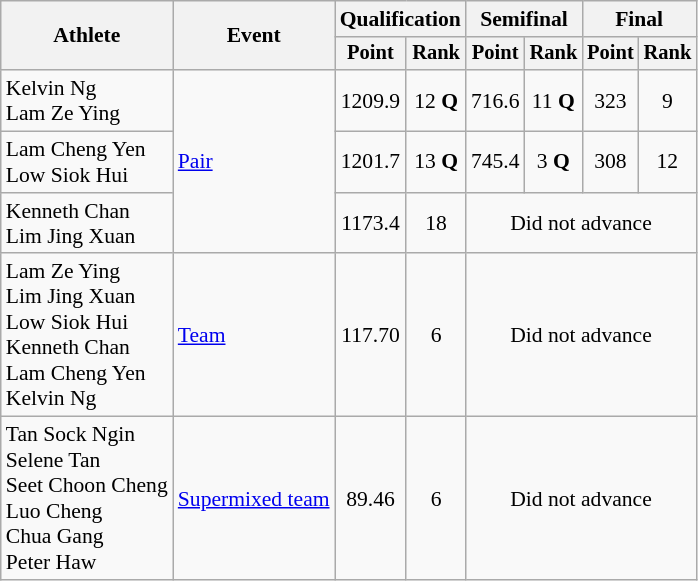<table class=wikitable style=font-size:90%;text-align:center>
<tr>
<th rowspan="2">Athlete</th>
<th rowspan="2">Event</th>
<th colspan=2>Qualification</th>
<th colspan=2>Semifinal</th>
<th colspan=2>Final</th>
</tr>
<tr style="font-size:95%">
<th>Point</th>
<th>Rank</th>
<th>Point</th>
<th>Rank</th>
<th>Point</th>
<th>Rank</th>
</tr>
<tr>
<td align=left>Kelvin Ng<br>Lam Ze Ying</td>
<td align=left rowspan=3><a href='#'>Pair</a></td>
<td>1209.9</td>
<td>12 <strong>Q</strong></td>
<td>716.6</td>
<td>11 <strong>Q</strong></td>
<td>323</td>
<td>9</td>
</tr>
<tr>
<td align=left>Lam Cheng Yen<br>Low Siok Hui</td>
<td>1201.7</td>
<td>13 <strong>Q</strong></td>
<td>745.4</td>
<td>3 <strong>Q</strong></td>
<td>308</td>
<td>12</td>
</tr>
<tr>
<td align=left>Kenneth Chan<br>Lim Jing Xuan</td>
<td>1173.4</td>
<td>18</td>
<td colspan=4>Did not advance</td>
</tr>
<tr>
<td align=left>Lam Ze Ying<br>Lim Jing Xuan<br>Low Siok Hui<br>Kenneth Chan<br>Lam Cheng Yen<br>Kelvin Ng</td>
<td align=left><a href='#'>Team</a></td>
<td>117.70</td>
<td>6</td>
<td colspan=4>Did not advance</td>
</tr>
<tr>
<td align=left>Tan Sock Ngin<br>Selene Tan<br>Seet Choon Cheng<br>Luo Cheng<br>Chua Gang<br>Peter Haw</td>
<td align=left><a href='#'>Supermixed team</a></td>
<td>89.46</td>
<td>6</td>
<td colspan=4>Did not advance</td>
</tr>
</table>
